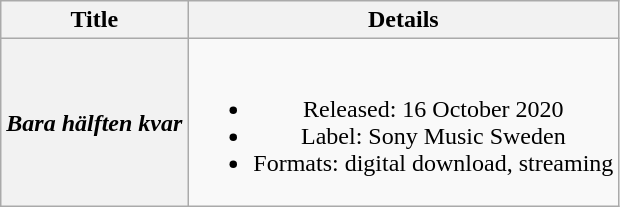<table class="wikitable plainrowheaders" style="text-align:center;">
<tr>
<th>Title</th>
<th>Details</th>
</tr>
<tr>
<th scope="row"><em>Bara hälften kvar</em></th>
<td><br><ul><li>Released: 16 October 2020</li><li>Label: Sony Music Sweden</li><li>Formats: digital download, streaming</li></ul></td>
</tr>
</table>
